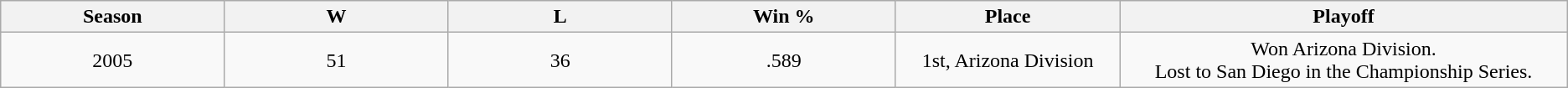<table class="wikitable">
<tr>
<th bgcolor="#DDDDFF" width="5%">Season</th>
<th bgcolor="#DDDDFF" width="5%">W</th>
<th bgcolor="#DDDDFF" width="5%">L</th>
<th bgcolor="#DDDDFF" width="5%">Win %</th>
<th bgcolor="#DDDDFF" width="5%">Place</th>
<th bgcolor="#DDDDFF" width="10%">Playoff</th>
</tr>
<tr align=center>
<td>2005</td>
<td>51</td>
<td>36</td>
<td>.589</td>
<td>1st, Arizona Division</td>
<td>Won Arizona Division.<br>Lost to San Diego in the Championship Series.</td>
</tr>
</table>
